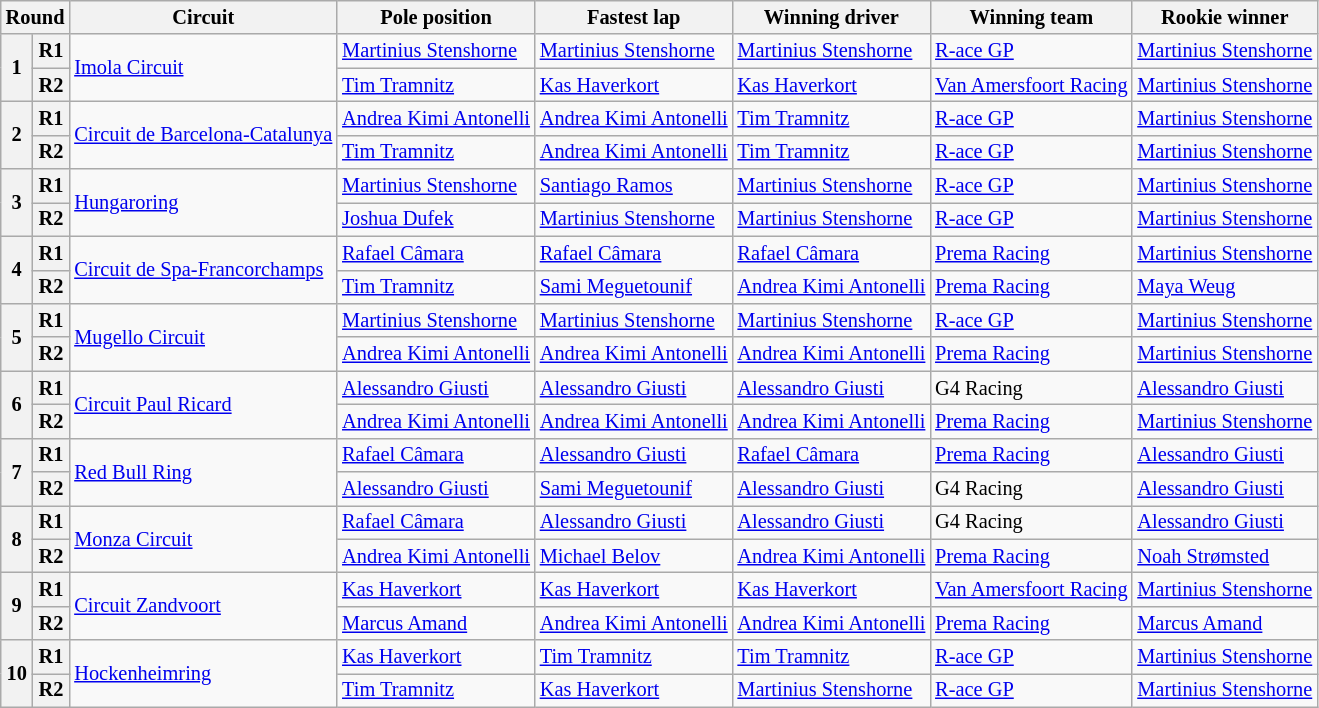<table class="wikitable" style="font-size:85%">
<tr>
<th colspan="2">Round</th>
<th>Circuit</th>
<th>Pole position</th>
<th>Fastest lap</th>
<th>Winning driver</th>
<th>Winning team</th>
<th>Rookie winner</th>
</tr>
<tr>
<th rowspan="2">1</th>
<th>R1</th>
<td rowspan="2" nowrap> <a href='#'>Imola Circuit</a></td>
<td nowrap> <a href='#'>Martinius Stenshorne</a></td>
<td nowrap> <a href='#'>Martinius Stenshorne</a></td>
<td nowrap> <a href='#'>Martinius Stenshorne</a></td>
<td nowrap> <a href='#'>R-ace GP</a></td>
<td nowrap> <a href='#'>Martinius Stenshorne</a></td>
</tr>
<tr>
<th>R2</th>
<td nowrap> <a href='#'>Tim Tramnitz</a></td>
<td nowrap> <a href='#'>Kas Haverkort</a></td>
<td nowrap> <a href='#'>Kas Haverkort</a></td>
<td nowrap> <a href='#'>Van Amersfoort Racing</a></td>
<td nowrap> <a href='#'>Martinius Stenshorne</a></td>
</tr>
<tr>
<th rowspan="2">2</th>
<th>R1</th>
<td rowspan="2" nowrap> <a href='#'>Circuit de Barcelona-Catalunya</a></td>
<td nowrap> <a href='#'>Andrea Kimi Antonelli</a></td>
<td nowrap> <a href='#'>Andrea Kimi Antonelli</a></td>
<td nowrap> <a href='#'>Tim Tramnitz</a></td>
<td nowrap> <a href='#'>R-ace GP</a></td>
<td nowrap> <a href='#'>Martinius Stenshorne</a></td>
</tr>
<tr>
<th>R2</th>
<td nowrap> <a href='#'>Tim Tramnitz</a></td>
<td nowrap> <a href='#'>Andrea Kimi Antonelli</a></td>
<td nowrap> <a href='#'>Tim Tramnitz</a></td>
<td nowrap> <a href='#'>R-ace GP</a></td>
<td nowrap> <a href='#'>Martinius Stenshorne</a></td>
</tr>
<tr>
<th rowspan="2">3</th>
<th>R1</th>
<td rowspan="2" nowrap> <a href='#'>Hungaroring</a></td>
<td nowrap> <a href='#'>Martinius Stenshorne</a></td>
<td nowrap> <a href='#'>Santiago Ramos</a></td>
<td nowrap> <a href='#'>Martinius Stenshorne</a></td>
<td nowrap> <a href='#'>R-ace GP</a></td>
<td nowrap> <a href='#'>Martinius Stenshorne</a></td>
</tr>
<tr>
<th>R2</th>
<td nowrap> <a href='#'>Joshua Dufek</a></td>
<td nowrap> <a href='#'>Martinius Stenshorne</a></td>
<td nowrap> <a href='#'>Martinius Stenshorne</a></td>
<td nowrap> <a href='#'>R-ace GP</a></td>
<td nowrap> <a href='#'>Martinius Stenshorne</a></td>
</tr>
<tr>
<th rowspan="2">4</th>
<th>R1</th>
<td rowspan="2" nowrap> <a href='#'>Circuit de Spa-Francorchamps</a></td>
<td nowrap> <a href='#'>Rafael Câmara</a></td>
<td nowrap> <a href='#'>Rafael Câmara</a></td>
<td nowrap> <a href='#'>Rafael Câmara</a></td>
<td nowrap> <a href='#'>Prema Racing</a></td>
<td nowrap> <a href='#'>Martinius Stenshorne</a></td>
</tr>
<tr>
<th>R2</th>
<td nowrap> <a href='#'>Tim Tramnitz</a></td>
<td nowrap> <a href='#'>Sami Meguetounif</a></td>
<td nowrap> <a href='#'>Andrea Kimi Antonelli</a></td>
<td nowrap> <a href='#'>Prema Racing</a></td>
<td nowrap> <a href='#'>Maya Weug</a></td>
</tr>
<tr>
<th rowspan="2">5</th>
<th>R1</th>
<td rowspan="2" nowrap> <a href='#'>Mugello Circuit</a></td>
<td nowrap> <a href='#'>Martinius Stenshorne</a></td>
<td nowrap> <a href='#'>Martinius Stenshorne</a></td>
<td nowrap> <a href='#'>Martinius Stenshorne</a></td>
<td nowrap> <a href='#'>R-ace GP</a></td>
<td nowrap> <a href='#'>Martinius Stenshorne</a></td>
</tr>
<tr>
<th>R2</th>
<td nowrap> <a href='#'>Andrea Kimi Antonelli</a></td>
<td nowrap> <a href='#'>Andrea Kimi Antonelli</a></td>
<td nowrap> <a href='#'>Andrea Kimi Antonelli</a></td>
<td nowrap> <a href='#'>Prema Racing</a></td>
<td nowrap> <a href='#'>Martinius Stenshorne</a></td>
</tr>
<tr>
<th rowspan="2">6</th>
<th>R1</th>
<td rowspan="2" nowrap> <a href='#'>Circuit Paul Ricard</a></td>
<td nowrap> <a href='#'>Alessandro Giusti</a></td>
<td nowrap> <a href='#'>Alessandro Giusti</a></td>
<td nowrap> <a href='#'>Alessandro Giusti</a></td>
<td nowrap> G4 Racing</td>
<td nowrap> <a href='#'>Alessandro Giusti</a></td>
</tr>
<tr>
<th>R2</th>
<td nowrap> <a href='#'>Andrea Kimi Antonelli</a></td>
<td nowrap> <a href='#'>Andrea Kimi Antonelli</a></td>
<td nowrap> <a href='#'>Andrea Kimi Antonelli</a></td>
<td nowrap> <a href='#'>Prema Racing</a></td>
<td nowrap> <a href='#'>Martinius Stenshorne</a></td>
</tr>
<tr>
<th rowspan="2">7</th>
<th>R1</th>
<td rowspan="2" nowrap> <a href='#'>Red Bull Ring</a></td>
<td nowrap> <a href='#'>Rafael Câmara</a></td>
<td> <a href='#'>Alessandro Giusti</a></td>
<td> <a href='#'>Rafael Câmara</a></td>
<td> <a href='#'>Prema Racing</a></td>
<td> <a href='#'>Alessandro Giusti</a></td>
</tr>
<tr>
<th>R2</th>
<td> <a href='#'>Alessandro Giusti</a></td>
<td> <a href='#'>Sami Meguetounif</a></td>
<td nowrap> <a href='#'>Alessandro Giusti</a></td>
<td nowrap> G4 Racing</td>
<td nowrap> <a href='#'>Alessandro Giusti</a></td>
</tr>
<tr>
<th rowspan="2">8</th>
<th>R1</th>
<td rowspan="2" nowrap> <a href='#'>Monza Circuit</a></td>
<td nowrap> <a href='#'>Rafael Câmara</a></td>
<td nowrap> <a href='#'>Alessandro Giusti</a></td>
<td nowrap> <a href='#'>Alessandro Giusti</a></td>
<td nowrap> G4 Racing</td>
<td nowrap> <a href='#'>Alessandro Giusti</a></td>
</tr>
<tr>
<th>R2</th>
<td nowrap> <a href='#'>Andrea Kimi Antonelli</a></td>
<td nowrap> <a href='#'>Michael Belov</a></td>
<td nowrap> <a href='#'>Andrea Kimi Antonelli</a></td>
<td nowrap> <a href='#'>Prema Racing</a></td>
<td nowrap> <a href='#'>Noah Strømsted</a></td>
</tr>
<tr>
<th rowspan="2">9</th>
<th>R1</th>
<td rowspan="2" nowrap> <a href='#'>Circuit Zandvoort</a></td>
<td nowrap> <a href='#'>Kas Haverkort</a></td>
<td nowrap> <a href='#'>Kas Haverkort</a></td>
<td nowrap> <a href='#'>Kas Haverkort</a></td>
<td nowrap> <a href='#'>Van Amersfoort Racing</a></td>
<td nowrap> <a href='#'>Martinius Stenshorne</a></td>
</tr>
<tr>
<th>R2</th>
<td nowrap> <a href='#'>Marcus Amand</a></td>
<td nowrap> <a href='#'>Andrea Kimi Antonelli</a></td>
<td nowrap> <a href='#'>Andrea Kimi Antonelli</a></td>
<td nowrap> <a href='#'>Prema Racing</a></td>
<td nowrap> <a href='#'>Marcus Amand</a></td>
</tr>
<tr>
<th rowspan="2">10</th>
<th>R1</th>
<td rowspan="2" nowrap> <a href='#'>Hockenheimring</a></td>
<td nowrap> <a href='#'>Kas Haverkort</a></td>
<td nowrap> <a href='#'>Tim Tramnitz</a></td>
<td nowrap> <a href='#'>Tim Tramnitz</a></td>
<td nowrap> <a href='#'>R-ace GP</a></td>
<td nowrap> <a href='#'>Martinius Stenshorne</a></td>
</tr>
<tr>
<th>R2</th>
<td nowrap> <a href='#'>Tim Tramnitz</a></td>
<td nowrap> <a href='#'>Kas Haverkort</a></td>
<td nowrap> <a href='#'>Martinius Stenshorne</a></td>
<td nowrap> <a href='#'>R-ace GP</a></td>
<td nowrap> <a href='#'>Martinius Stenshorne</a></td>
</tr>
</table>
